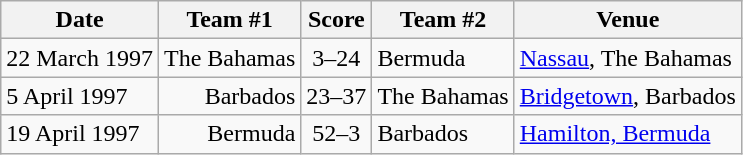<table class="wikitable">
<tr>
<th>Date</th>
<th>Team #1</th>
<th>Score</th>
<th>Team #2</th>
<th>Venue</th>
</tr>
<tr>
<td>22 March 1997</td>
<td align="right">The Bahamas</td>
<td align="center">3–24</td>
<td>Bermuda</td>
<td><a href='#'>Nassau</a>, The Bahamas</td>
</tr>
<tr>
<td>5 April 1997</td>
<td align="right">Barbados</td>
<td align="center">23–37</td>
<td>The Bahamas</td>
<td><a href='#'>Bridgetown</a>, Barbados</td>
</tr>
<tr>
<td>19 April 1997</td>
<td align="right">Bermuda</td>
<td align="center">52–3</td>
<td>Barbados</td>
<td><a href='#'>Hamilton, Bermuda</a></td>
</tr>
</table>
